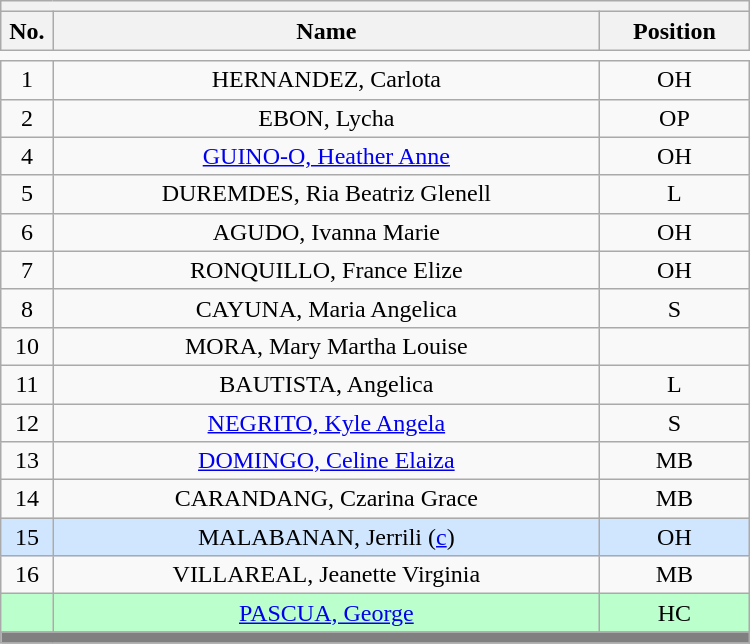<table class='wikitable mw-collapsible mw-collapsed' style="text-align: center; width: 500px; border: none">
<tr>
<th style='text-align: left;' colspan=3></th>
</tr>
<tr>
<th style='width: 7%;'>No.</th>
<th>Name</th>
<th style='width: 20%;'>Position</th>
</tr>
<tr>
<td style='border: none;'></td>
</tr>
<tr>
<td>1</td>
<td>HERNANDEZ, Carlota</td>
<td>OH</td>
</tr>
<tr>
<td>2</td>
<td>EBON, Lycha</td>
<td>OP</td>
</tr>
<tr>
<td>4</td>
<td><a href='#'>GUINO-O, Heather Anne</a></td>
<td>OH</td>
</tr>
<tr>
<td>5</td>
<td>DUREMDES, Ria Beatriz Glenell</td>
<td>L</td>
</tr>
<tr>
<td>6</td>
<td>AGUDO, Ivanna Marie</td>
<td>OH</td>
</tr>
<tr>
<td>7</td>
<td>RONQUILLO, France Elize</td>
<td>OH</td>
</tr>
<tr>
<td>8</td>
<td>CAYUNA, Maria Angelica</td>
<td>S</td>
</tr>
<tr>
<td>10</td>
<td>MORA, Mary Martha Louise</td>
<td></td>
</tr>
<tr>
<td>11</td>
<td>BAUTISTA, Angelica</td>
<td>L</td>
</tr>
<tr>
<td>12</td>
<td><a href='#'>NEGRITO, Kyle Angela</a></td>
<td>S</td>
</tr>
<tr>
<td>13</td>
<td><a href='#'>DOMINGO, Celine Elaiza</a></td>
<td>MB</td>
</tr>
<tr>
<td>14</td>
<td>CARANDANG, Czarina Grace</td>
<td>MB</td>
</tr>
<tr style="background:#D0E6FF">
<td>15</td>
<td>MALABANAN, Jerrili (<a href='#'>c</a>)</td>
<td>OH</td>
</tr>
<tr>
<td>16</td>
<td>VILLAREAL, Jeanette Virginia</td>
<td>MB</td>
</tr>
<tr style="background:#BBFFCC">
<td></td>
<td><a href='#'>PASCUA, George</a></td>
<td>HC</td>
</tr>
<tr>
<th style='background: grey;' colspan=3></th>
</tr>
</table>
